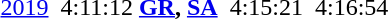<table>
<tr valign="top">
<td><a href='#'>2019</a><br></td>
<td></td>
<td>4:11:12 <strong><a href='#'>GR</a>, <a href='#'>SA</a></strong></td>
<td></td>
<td>4:15:21</td>
<td></td>
<td>4:16:54</td>
</tr>
</table>
